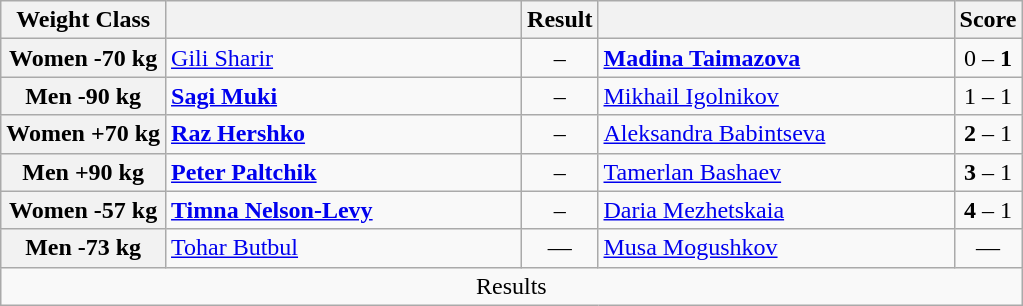<table class="wikitable">
<tr>
<th>Weight Class</th>
<th style="width: 230px;"></th>
<th>Result</th>
<th style="width: 230px;"></th>
<th>Score</th>
</tr>
<tr>
<th>Women -70 kg</th>
<td><a href='#'>Gili Sharir</a></td>
<td align=center> – <strong></strong></td>
<td><strong><a href='#'>Madina Taimazova</a></strong></td>
<td align=center>0 – <strong>1</strong></td>
</tr>
<tr>
<th>Men -90 kg</th>
<td><strong><a href='#'>Sagi Muki</a></strong></td>
<td align=center><strong></strong> – </td>
<td><a href='#'>Mikhail Igolnikov</a></td>
<td align=center>1 – 1</td>
</tr>
<tr>
<th>Women +70 kg</th>
<td><strong><a href='#'>Raz Hershko</a></strong></td>
<td align=center><strong></strong> – </td>
<td><a href='#'>Aleksandra Babintseva</a></td>
<td align=center><strong>2</strong> – 1</td>
</tr>
<tr>
<th>Men +90 kg</th>
<td><strong><a href='#'>Peter Paltchik</a></strong></td>
<td align=center><strong></strong> – </td>
<td><a href='#'>Tamerlan Bashaev</a></td>
<td align=center><strong>3</strong> – 1</td>
</tr>
<tr>
<th>Women -57 kg</th>
<td><strong><a href='#'>Timna Nelson-Levy</a></strong></td>
<td align=center><strong></strong> – </td>
<td><a href='#'>Daria Mezhetskaia</a></td>
<td align=center><strong>4</strong> – 1</td>
</tr>
<tr>
<th>Men -73 kg</th>
<td><a href='#'>Tohar Butbul</a></td>
<td align=center>—</td>
<td><a href='#'>Musa Mogushkov</a></td>
<td align=center>—</td>
</tr>
<tr>
<td align=center colspan=5>Results</td>
</tr>
</table>
